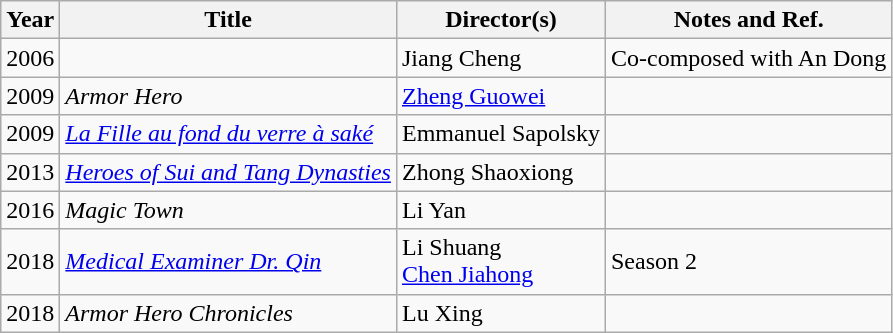<table class="wikitable">
<tr>
<th style="text-align:center">Year</th>
<th style="text-align:center">Title</th>
<th style="text-align:center">Director(s)</th>
<th style="text-align:center">Notes and Ref.</th>
</tr>
<tr>
<td>2006</td>
<td><em></em></td>
<td>Jiang Cheng</td>
<td>Co-composed with An Dong</td>
</tr>
<tr>
<td>2009</td>
<td><em>Armor Hero</em></td>
<td><a href='#'>Zheng Guowei</a></td>
<td></td>
</tr>
<tr>
<td>2009</td>
<td><em><a href='#'>La Fille au fond du verre à saké</a></em></td>
<td>Emmanuel Sapolsky</td>
<td></td>
</tr>
<tr>
<td>2013</td>
<td><em><a href='#'>Heroes of Sui and Tang Dynasties</a></em></td>
<td>Zhong Shaoxiong</td>
<td></td>
</tr>
<tr>
<td>2016</td>
<td><em>Magic Town</em></td>
<td>Li Yan</td>
<td></td>
</tr>
<tr>
<td>2018</td>
<td><em><a href='#'>Medical Examiner Dr. Qin</a></em></td>
<td>Li Shuang<br><a href='#'>Chen Jiahong</a></td>
<td>Season 2</td>
</tr>
<tr>
<td>2018</td>
<td><em>Armor Hero Chronicles</em></td>
<td>Lu Xing</td>
<td></td>
</tr>
</table>
